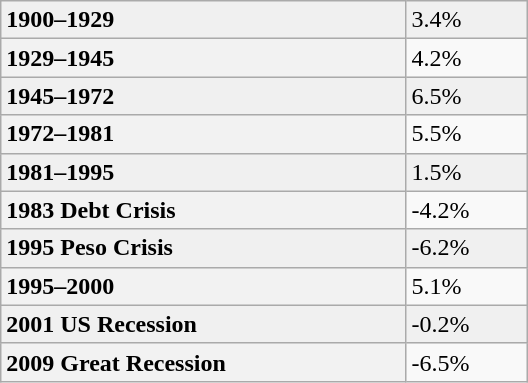<table style="width: 22em; text-align: left;" class="wikitable floatright">
<tr>
<th style="text-align:left; background:#f0f0f0; vertical-align:top;">1900–1929</th>
<td style="background:#f0f0f0; vertical-align:top;">3.4%</td>
</tr>
<tr>
<th style="text-align:left; vertical-align:top;">1929–1945</th>
<td valign="top">4.2%</td>
</tr>
<tr>
<th style="text-align:left; background:#f0f0f0; vertical-align:top;">1945–1972</th>
<td style="background:#f0f0f0; vertical-align:top;">6.5%</td>
</tr>
<tr>
<th style="text-align:left; vertical-align:top;">1972–1981</th>
<td valign="top">5.5%</td>
</tr>
<tr>
<th style="text-align:left; background:#f0f0f0; vertical-align:top;">1981–1995</th>
<td style="background:#f0f0f0; vertical-align:top;">1.5%</td>
</tr>
<tr>
<th style="text-align:left; vertical-align:top;">1983 Debt Crisis</th>
<td valign="top">-4.2%</td>
</tr>
<tr>
<th style="text-align:left; background:#f0f0f0; vertical-align:top;">1995 Peso Crisis</th>
<td style="background:#f0f0f0; vertical-align:top;">-6.2%</td>
</tr>
<tr>
<th style="text-align:left; vertical-align:top;">1995–2000</th>
<td style="vertical-align:top;">5.1%</td>
</tr>
<tr>
<th style="text-align:left; background:#f0f0f0; vertical-align:top;">2001 US Recession</th>
<td style="background:#f0f0f0; vertical-align:top;">-0.2%</td>
</tr>
<tr>
<th style="text-align:left; vertical-align:top;">2009 Great Recession</th>
<td style="vertical-align:top;">-6.5%</td>
</tr>
</table>
